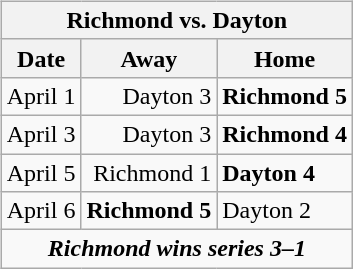<table cellspacing="10">
<tr>
<td valign="top"><br><table class="wikitable">
<tr>
<th bgcolor="#DDDDDD" colspan="4">Richmond vs. Dayton</th>
</tr>
<tr>
<th>Date</th>
<th>Away</th>
<th>Home</th>
</tr>
<tr>
<td>April 1</td>
<td align="right">Dayton 3</td>
<td><strong>Richmond 5</strong></td>
</tr>
<tr>
<td>April 3</td>
<td align="right">Dayton 3</td>
<td><strong>Richmond 4</strong></td>
</tr>
<tr>
<td>April 5</td>
<td align="right">Richmond 1</td>
<td><strong>Dayton 4</strong></td>
</tr>
<tr>
<td>April 6</td>
<td align="right"><strong>Richmond 5</strong></td>
<td>Dayton 2</td>
</tr>
<tr align="center">
<td colspan="4"><strong><em>Richmond wins series 3–1</em></strong></td>
</tr>
</table>
</td>
</tr>
</table>
